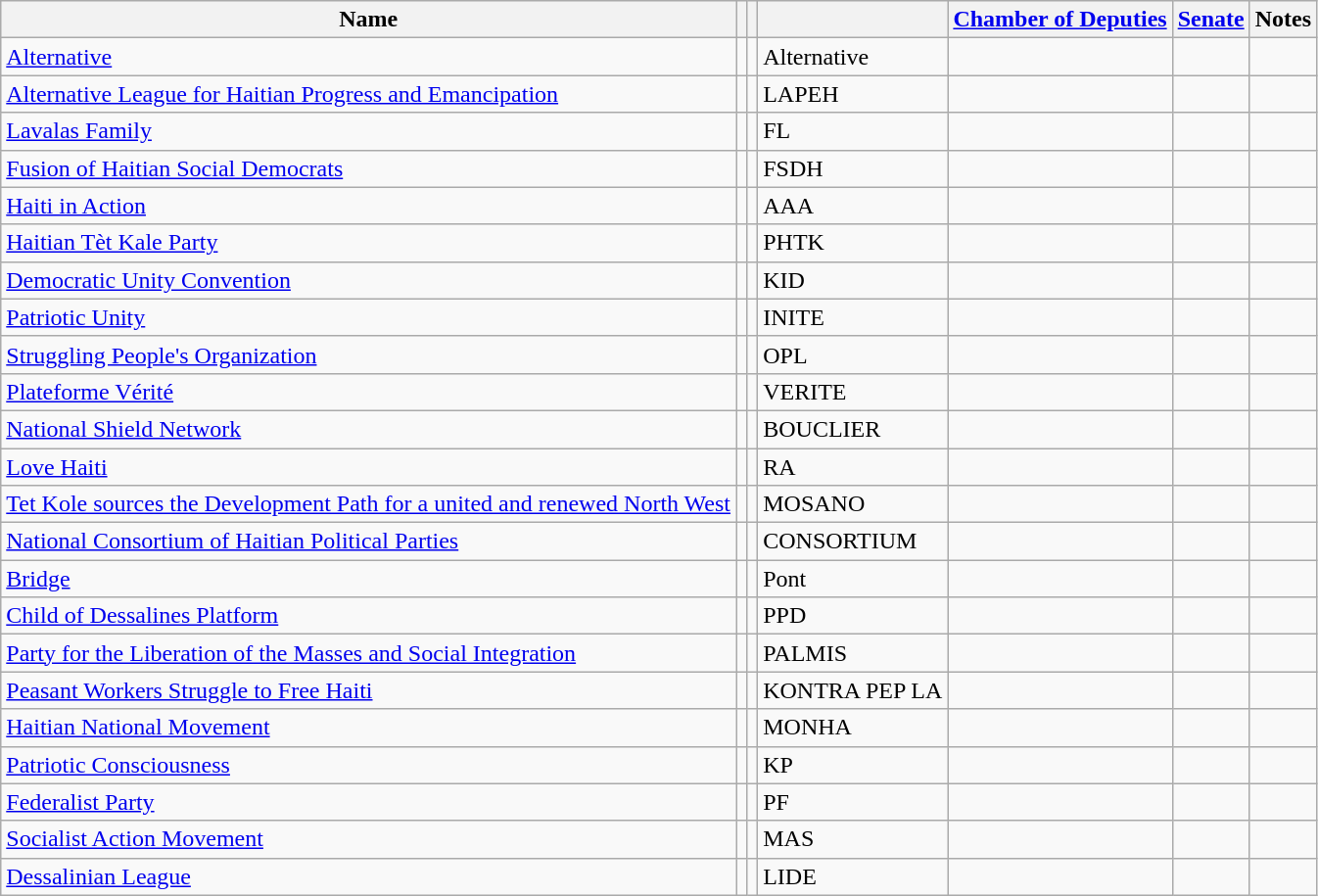<table class="wikitable sortable plainrowheaders">
<tr>
<th scope="col">Name</th>
<th scope="col"></th>
<th scope="col"></th>
<th scope="col"></th>
<th scope="col"><a href='#'>Chamber of Deputies</a></th>
<th scope="col"><a href='#'>Senate</a></th>
<th scope="col">Notes</th>
</tr>
<tr>
<td><a href='#'>Alternative</a></td>
<td></td>
<td></td>
<td>Alternative</td>
<td></td>
<td></td>
<td></td>
</tr>
<tr>
<td><a href='#'>Alternative League for Haitian Progress and Emancipation</a></td>
<td></td>
<td></td>
<td>LAPEH</td>
<td></td>
<td></td>
<td></td>
</tr>
<tr>
<td><a href='#'>Lavalas Family</a></td>
<td></td>
<td></td>
<td>FL</td>
<td></td>
<td></td>
<td></td>
</tr>
<tr>
<td><a href='#'>Fusion of Haitian Social Democrats</a></td>
<td></td>
<td></td>
<td>FSDH</td>
<td></td>
<td></td>
<td></td>
</tr>
<tr>
<td><a href='#'>Haiti in Action</a></td>
<td></td>
<td></td>
<td>AAA</td>
<td></td>
<td></td>
<td></td>
</tr>
<tr>
<td><a href='#'>Haitian Tèt Kale Party</a></td>
<td></td>
<td></td>
<td>PHTK</td>
<td></td>
<td></td>
<td></td>
</tr>
<tr>
<td><a href='#'>Democratic Unity Convention</a></td>
<td></td>
<td></td>
<td>KID</td>
<td></td>
<td></td>
<td></td>
</tr>
<tr>
<td><a href='#'>Patriotic Unity</a></td>
<td></td>
<td></td>
<td>INITE</td>
<td></td>
<td></td>
<td></td>
</tr>
<tr>
<td><a href='#'>Struggling People's Organization</a></td>
<td></td>
<td></td>
<td>OPL</td>
<td></td>
<td></td>
<td></td>
</tr>
<tr>
<td><a href='#'>Plateforme Vérité</a></td>
<td></td>
<td></td>
<td>VERITE</td>
<td></td>
<td></td>
<td></td>
</tr>
<tr>
<td><a href='#'>National Shield Network</a></td>
<td></td>
<td></td>
<td>BOUCLIER</td>
<td></td>
<td></td>
<td></td>
</tr>
<tr>
<td><a href='#'>Love Haiti</a></td>
<td></td>
<td></td>
<td>RA</td>
<td></td>
<td></td>
<td></td>
</tr>
<tr>
<td><a href='#'>Tet Kole sources the Development Path for a united and renewed North West</a></td>
<td></td>
<td></td>
<td>MOSANO</td>
<td></td>
<td></td>
<td></td>
</tr>
<tr>
<td><a href='#'>National Consortium of Haitian Political Parties</a></td>
<td></td>
<td></td>
<td>CONSORTIUM</td>
<td></td>
<td></td>
<td></td>
</tr>
<tr>
<td><a href='#'>Bridge</a></td>
<td></td>
<td></td>
<td>Pont</td>
<td></td>
<td></td>
<td></td>
</tr>
<tr>
<td><a href='#'>Child of Dessalines Platform</a></td>
<td></td>
<td></td>
<td>PPD</td>
<td></td>
<td></td>
<td></td>
</tr>
<tr>
<td><a href='#'>Party for the Liberation of the Masses and Social Integration</a></td>
<td></td>
<td></td>
<td>PALMIS</td>
<td></td>
<td></td>
<td></td>
</tr>
<tr>
<td><a href='#'>Peasant Workers Struggle to Free Haiti</a></td>
<td></td>
<td></td>
<td>KONTRA PEP LA</td>
<td></td>
<td></td>
<td></td>
</tr>
<tr>
<td><a href='#'>Haitian National Movement</a></td>
<td></td>
<td></td>
<td>MONHA</td>
<td></td>
<td></td>
<td></td>
</tr>
<tr>
<td><a href='#'>Patriotic Consciousness</a></td>
<td></td>
<td></td>
<td>KP</td>
<td></td>
<td></td>
<td></td>
</tr>
<tr>
<td><a href='#'>Federalist Party</a></td>
<td></td>
<td></td>
<td>PF</td>
<td></td>
<td></td>
<td></td>
</tr>
<tr>
<td><a href='#'>Socialist Action Movement</a></td>
<td></td>
<td></td>
<td>MAS</td>
<td></td>
<td></td>
<td></td>
</tr>
<tr>
<td><a href='#'>Dessalinian League</a></td>
<td></td>
<td></td>
<td>LIDE</td>
<td></td>
<td></td>
<td></td>
</tr>
</table>
